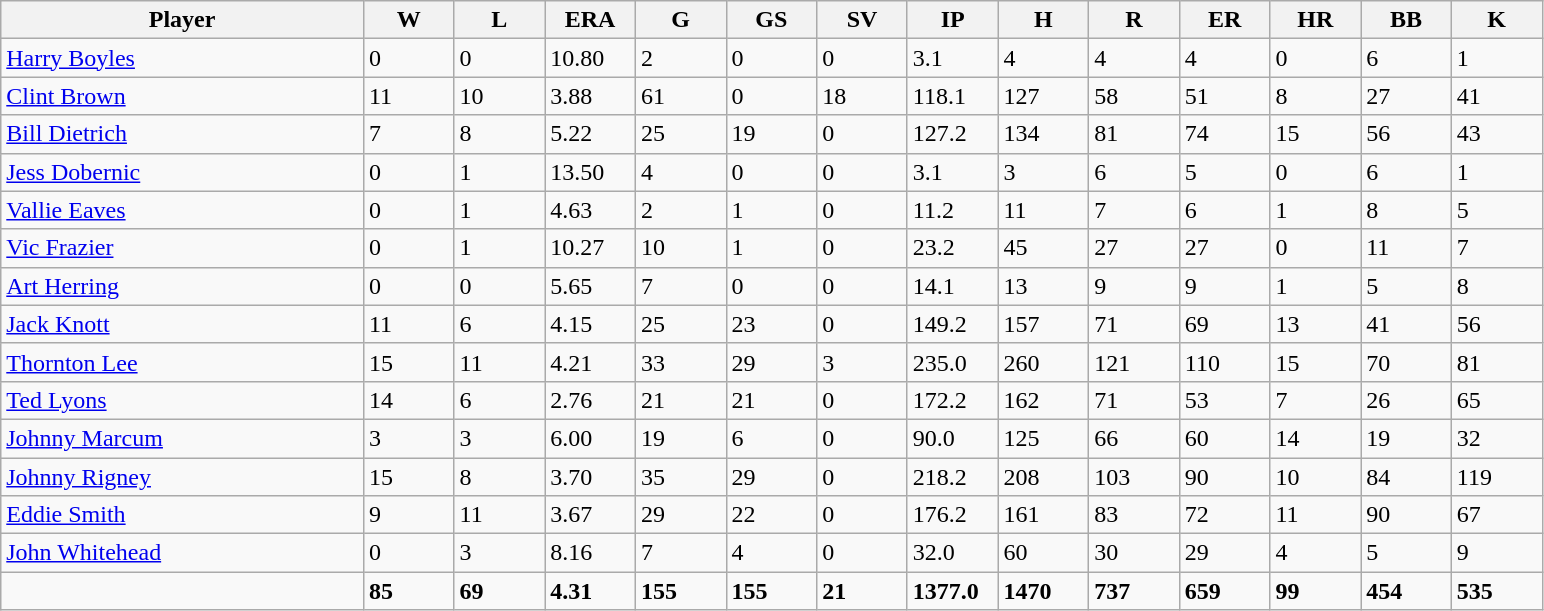<table class="wikitable sortable">
<tr>
<th width="20%">Player</th>
<th width="5%">W</th>
<th width="5%">L</th>
<th width="5%">ERA</th>
<th width="5%">G</th>
<th width="5%">GS</th>
<th width="5%">SV</th>
<th width="5%">IP</th>
<th width="5%">H</th>
<th width="5%">R</th>
<th width="5%">ER</th>
<th width="5%">HR</th>
<th width="5%">BB</th>
<th width="5%">K</th>
</tr>
<tr>
<td><a href='#'>Harry Boyles</a></td>
<td>0</td>
<td>0</td>
<td>10.80</td>
<td>2</td>
<td>0</td>
<td>0</td>
<td>3.1</td>
<td>4</td>
<td>4</td>
<td>4</td>
<td>0</td>
<td>6</td>
<td>1</td>
</tr>
<tr>
<td><a href='#'>Clint Brown</a></td>
<td>11</td>
<td>10</td>
<td>3.88</td>
<td>61</td>
<td>0</td>
<td>18</td>
<td>118.1</td>
<td>127</td>
<td>58</td>
<td>51</td>
<td>8</td>
<td>27</td>
<td>41</td>
</tr>
<tr>
<td><a href='#'>Bill Dietrich</a></td>
<td>7</td>
<td>8</td>
<td>5.22</td>
<td>25</td>
<td>19</td>
<td>0</td>
<td>127.2</td>
<td>134</td>
<td>81</td>
<td>74</td>
<td>15</td>
<td>56</td>
<td>43</td>
</tr>
<tr>
<td><a href='#'>Jess Dobernic</a></td>
<td>0</td>
<td>1</td>
<td>13.50</td>
<td>4</td>
<td>0</td>
<td>0</td>
<td>3.1</td>
<td>3</td>
<td>6</td>
<td>5</td>
<td>0</td>
<td>6</td>
<td>1</td>
</tr>
<tr>
<td><a href='#'>Vallie Eaves</a></td>
<td>0</td>
<td>1</td>
<td>4.63</td>
<td>2</td>
<td>1</td>
<td>0</td>
<td>11.2</td>
<td>11</td>
<td>7</td>
<td>6</td>
<td>1</td>
<td>8</td>
<td>5</td>
</tr>
<tr>
<td><a href='#'>Vic Frazier</a></td>
<td>0</td>
<td>1</td>
<td>10.27</td>
<td>10</td>
<td>1</td>
<td>0</td>
<td>23.2</td>
<td>45</td>
<td>27</td>
<td>27</td>
<td>0</td>
<td>11</td>
<td>7</td>
</tr>
<tr>
<td><a href='#'>Art Herring</a></td>
<td>0</td>
<td>0</td>
<td>5.65</td>
<td>7</td>
<td>0</td>
<td>0</td>
<td>14.1</td>
<td>13</td>
<td>9</td>
<td>9</td>
<td>1</td>
<td>5</td>
<td>8</td>
</tr>
<tr>
<td><a href='#'>Jack Knott</a></td>
<td>11</td>
<td>6</td>
<td>4.15</td>
<td>25</td>
<td>23</td>
<td>0</td>
<td>149.2</td>
<td>157</td>
<td>71</td>
<td>69</td>
<td>13</td>
<td>41</td>
<td>56</td>
</tr>
<tr>
<td><a href='#'>Thornton Lee</a></td>
<td>15</td>
<td>11</td>
<td>4.21</td>
<td>33</td>
<td>29</td>
<td>3</td>
<td>235.0</td>
<td>260</td>
<td>121</td>
<td>110</td>
<td>15</td>
<td>70</td>
<td>81</td>
</tr>
<tr>
<td><a href='#'>Ted Lyons</a></td>
<td>14</td>
<td>6</td>
<td>2.76</td>
<td>21</td>
<td>21</td>
<td>0</td>
<td>172.2</td>
<td>162</td>
<td>71</td>
<td>53</td>
<td>7</td>
<td>26</td>
<td>65</td>
</tr>
<tr>
<td><a href='#'>Johnny Marcum</a></td>
<td>3</td>
<td>3</td>
<td>6.00</td>
<td>19</td>
<td>6</td>
<td>0</td>
<td>90.0</td>
<td>125</td>
<td>66</td>
<td>60</td>
<td>14</td>
<td>19</td>
<td>32</td>
</tr>
<tr>
<td><a href='#'>Johnny Rigney</a></td>
<td>15</td>
<td>8</td>
<td>3.70</td>
<td>35</td>
<td>29</td>
<td>0</td>
<td>218.2</td>
<td>208</td>
<td>103</td>
<td>90</td>
<td>10</td>
<td>84</td>
<td>119</td>
</tr>
<tr>
<td><a href='#'>Eddie Smith</a></td>
<td>9</td>
<td>11</td>
<td>3.67</td>
<td>29</td>
<td>22</td>
<td>0</td>
<td>176.2</td>
<td>161</td>
<td>83</td>
<td>72</td>
<td>11</td>
<td>90</td>
<td>67</td>
</tr>
<tr>
<td><a href='#'>John Whitehead</a></td>
<td>0</td>
<td>3</td>
<td>8.16</td>
<td>7</td>
<td>4</td>
<td>0</td>
<td>32.0</td>
<td>60</td>
<td>30</td>
<td>29</td>
<td>4</td>
<td>5</td>
<td>9</td>
</tr>
<tr class="sortbottom">
<td></td>
<td><strong>85</strong></td>
<td><strong>69</strong></td>
<td><strong>4.31</strong></td>
<td><strong>155</strong></td>
<td><strong>155</strong></td>
<td><strong>21</strong></td>
<td><strong>1377.0</strong></td>
<td><strong>1470</strong></td>
<td><strong>737</strong></td>
<td><strong>659</strong></td>
<td><strong>99</strong></td>
<td><strong>454</strong></td>
<td><strong>535</strong></td>
</tr>
</table>
